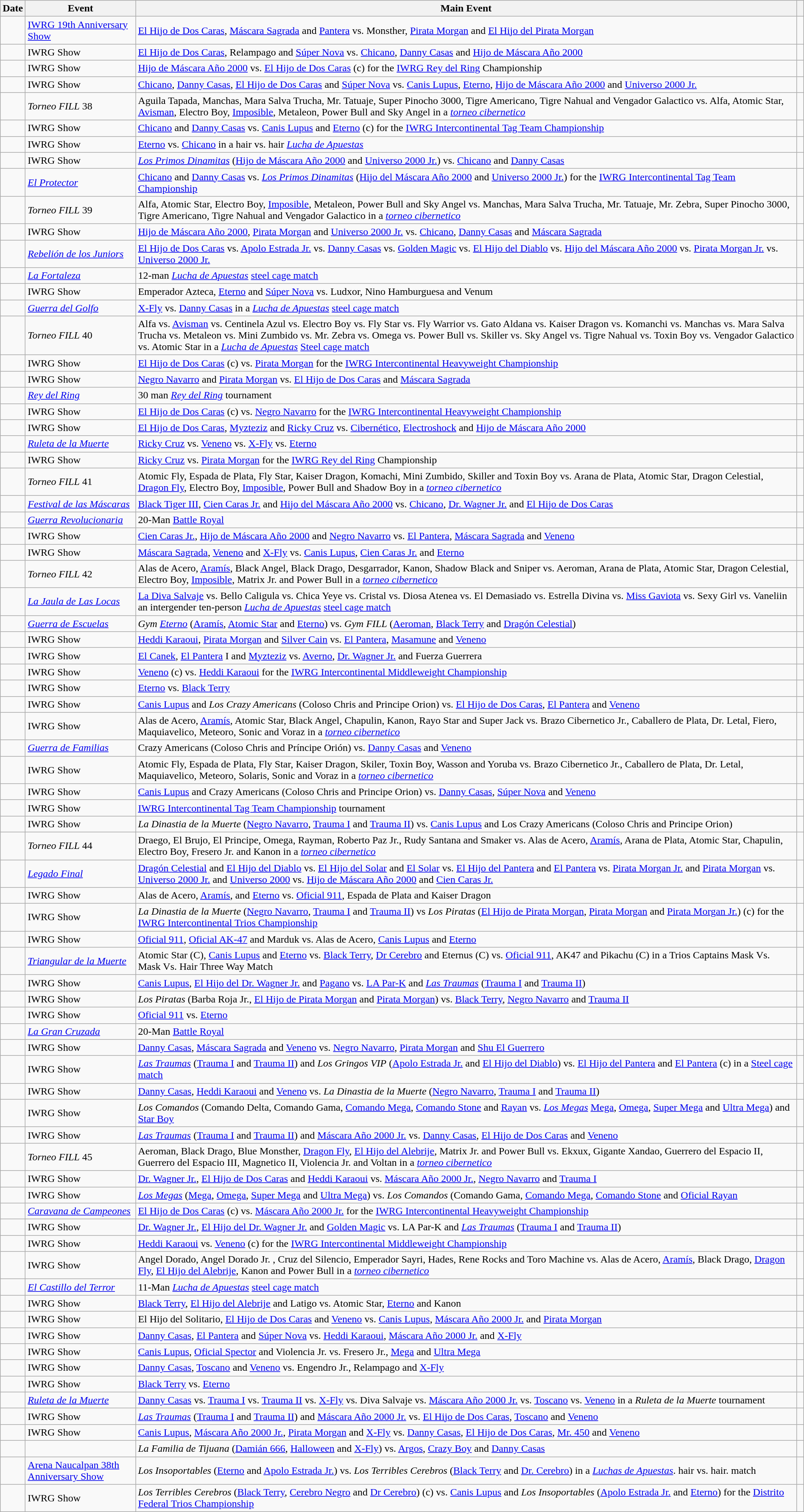<table class="wikitable sortable" width=100%>
<tr>
<th scope="col">Date</th>
<th scope="col">Event</th>
<th class=unsortable scope="col">Main Event</th>
<th class=unsortable scope="col"></th>
</tr>
<tr>
<td></td>
<td><a href='#'>IWRG 19th Anniversary Show</a></td>
<td><a href='#'>El Hijo de Dos Caras</a>, <a href='#'>Máscara Sagrada</a> and <a href='#'>Pantera</a> vs. Monsther, <a href='#'>Pirata Morgan</a> and <a href='#'>El Hijo del Pirata Morgan</a></td>
<td></td>
</tr>
<tr>
<td></td>
<td>IWRG Show</td>
<td><a href='#'>El Hijo de Dos Caras</a>, Relampago and <a href='#'>Súper Nova</a> vs. <a href='#'>Chicano</a>, <a href='#'>Danny Casas</a> and <a href='#'>Hijo de Máscara Año 2000</a></td>
<td></td>
</tr>
<tr>
<td></td>
<td>IWRG Show</td>
<td><a href='#'>Hijo de Máscara Año 2000</a> vs. <a href='#'>El Hijo de Dos Caras</a> (c) for the <a href='#'>IWRG Rey del Ring</a> Championship</td>
<td></td>
</tr>
<tr>
<td></td>
<td>IWRG Show</td>
<td><a href='#'>Chicano</a>, <a href='#'>Danny Casas</a>, <a href='#'>El Hijo de Dos Caras</a> and <a href='#'>Súper Nova</a> vs. <a href='#'>Canis Lupus</a>, <a href='#'>Eterno</a>, <a href='#'>Hijo de Máscara Año 2000</a> and <a href='#'>Universo 2000 Jr.</a></td>
<td></td>
</tr>
<tr>
<td></td>
<td><em>Torneo FILL</em> 38</td>
<td>Aguila Tapada, Manchas, Mara Salva Trucha, Mr. Tatuaje, Super Pinocho 3000, Tigre Americano, Tigre Nahual and Vengador Galactico vs. Alfa, Atomic Star, <a href='#'>Avisman</a>, Electro Boy, <a href='#'>Imposible</a>, Metaleon, Power Bull and Sky Angel in a <em><a href='#'>torneo cibernetico</a></em></td>
<td></td>
</tr>
<tr>
<td></td>
<td>IWRG Show</td>
<td><a href='#'>Chicano</a> and <a href='#'>Danny Casas</a> vs. <a href='#'>Canis Lupus</a> and <a href='#'>Eterno</a> (c) for the <a href='#'>IWRG Intercontinental Tag Team Championship</a></td>
<td></td>
</tr>
<tr>
<td></td>
<td>IWRG Show</td>
<td><a href='#'>Eterno</a> vs. <a href='#'>Chicano</a> in a hair vs. hair <em><a href='#'>Lucha de Apuestas</a></em></td>
<td></td>
</tr>
<tr>
<td></td>
<td>IWRG Show</td>
<td><em><a href='#'>Los Primos Dinamitas</a></em> (<a href='#'>Hijo de Máscara Año 2000</a> and <a href='#'>Universo 2000 Jr.</a>) vs. <a href='#'>Chicano</a> and <a href='#'>Danny Casas</a></td>
<td></td>
</tr>
<tr>
<td></td>
<td><em><a href='#'>El Protector</a></em></td>
<td><a href='#'>Chicano</a> and <a href='#'>Danny Casas</a> vs. <em><a href='#'>Los Primos Dinamitas</a></em> (<a href='#'>Hijo del Máscara Año 2000</a> and <a href='#'>Universo 2000 Jr.</a>) for the <a href='#'>IWRG Intercontinental Tag Team Championship</a></td>
<td></td>
</tr>
<tr>
<td></td>
<td><em>Torneo FILL</em> 39</td>
<td>Alfa, Atomic Star, Electro Boy, <a href='#'>Imposible</a>, Metaleon, Power Bull and Sky Angel vs. Manchas, Mara Salva Trucha, Mr. Tatuaje, Mr. Zebra, Super Pinocho 3000, Tigre Americano, Tigre Nahual and Vengador Galactico in a <em><a href='#'>torneo cibernetico</a></em></td>
<td></td>
</tr>
<tr>
<td></td>
<td>IWRG Show</td>
<td><a href='#'>Hijo de Máscara Año 2000</a>, <a href='#'>Pirata Morgan</a> and <a href='#'>Universo 2000 Jr.</a> vs. <a href='#'>Chicano</a>, <a href='#'>Danny Casas</a> and <a href='#'>Máscara Sagrada</a></td>
<td></td>
</tr>
<tr>
<td></td>
<td><em><a href='#'>Rebelión de los Juniors</a></em></td>
<td><a href='#'>El Hijo de Dos Caras</a> vs. <a href='#'>Apolo Estrada Jr.</a> vs. <a href='#'>Danny Casas</a> vs. <a href='#'>Golden Magic</a> vs. <a href='#'>El Hijo del Diablo</a> vs. <a href='#'>Hijo del Máscara Año 2000</a> vs. <a href='#'>Pirata Morgan Jr.</a> vs. <a href='#'>Universo 2000 Jr.</a></td>
<td></td>
</tr>
<tr>
<td></td>
<td><em><a href='#'>La Fortaleza</a></em></td>
<td>12-man <em><a href='#'>Lucha de Apuestas</a></em> <a href='#'>steel cage match</a></td>
<td></td>
</tr>
<tr>
<td></td>
<td>IWRG Show</td>
<td>Emperador Azteca, <a href='#'>Eterno</a> and <a href='#'>Súper Nova</a> vs. Ludxor, Nino Hamburguesa and Venum</td>
<td></td>
</tr>
<tr>
<td></td>
<td><em><a href='#'>Guerra del Golfo</a></em></td>
<td><a href='#'>X-Fly</a> vs. <a href='#'>Danny Casas</a> in a <em><a href='#'>Lucha de Apuestas</a></em> <a href='#'>steel cage match</a></td>
<td></td>
</tr>
<tr>
<td></td>
<td><em>Torneo FILL</em> 40</td>
<td>Alfa vs. <a href='#'>Avisman</a> vs.  Centinela Azul vs. Electro Boy vs. Fly Star vs. Fly Warrior vs. Gato Aldana vs. Kaiser Dragon vs. Komanchi vs. Manchas vs. Mara Salva Trucha vs. Metaleon vs. Mini Zumbido vs. Mr. Zebra vs. Omega vs. Power Bull vs. Skiller vs. Sky Angel vs. Tigre Nahual vs. Toxin Boy vs. Vengador Galactico vs. Atomic Star in a <em><a href='#'>Lucha de Apuestas</a></em> <a href='#'>Steel cage match</a></td>
<td></td>
</tr>
<tr>
<td></td>
<td>IWRG Show</td>
<td><a href='#'>El Hijo de Dos Caras</a> (c) vs. <a href='#'>Pirata Morgan</a> for the <a href='#'>IWRG Intercontinental Heavyweight Championship</a></td>
<td></td>
</tr>
<tr>
<td></td>
<td>IWRG Show</td>
<td><a href='#'>Negro Navarro</a> and <a href='#'>Pirata Morgan</a> vs. <a href='#'>El Hijo de Dos Caras</a> and <a href='#'>Máscara Sagrada</a></td>
<td></td>
</tr>
<tr>
<td></td>
<td><em><a href='#'>Rey del Ring</a></em></td>
<td>30 man <em><a href='#'>Rey del Ring</a></em> tournament</td>
<td></td>
</tr>
<tr>
<td></td>
<td>IWRG Show</td>
<td><a href='#'>El Hijo de Dos Caras</a>  (c) vs. <a href='#'>Negro Navarro</a> for the <a href='#'>IWRG Intercontinental Heavyweight Championship</a></td>
<td></td>
</tr>
<tr>
<td></td>
<td>IWRG Show</td>
<td><a href='#'>El Hijo de Dos Caras</a>, <a href='#'>Myzteziz</a> and <a href='#'>Ricky Cruz</a> vs. <a href='#'>Cibernético</a>, <a href='#'>Electroshock</a> and <a href='#'>Hijo de Máscara Año 2000</a></td>
<td></td>
</tr>
<tr>
<td></td>
<td><em><a href='#'>Ruleta de la Muerte</a></em></td>
<td><a href='#'>Ricky Cruz</a> vs. <a href='#'>Veneno</a> vs. <a href='#'>X-Fly</a> vs. <a href='#'>Eterno</a></td>
<td></td>
</tr>
<tr>
<td></td>
<td>IWRG Show</td>
<td><a href='#'>Ricky Cruz</a> vs. <a href='#'>Pirata Morgan</a> for the <a href='#'>IWRG Rey del Ring</a> Championship</td>
<td></td>
</tr>
<tr>
<td></td>
<td><em>Torneo FILL</em> 41</td>
<td>Atomic Fly, Espada de Plata, Fly Star, Kaiser Dragon, Komachi, Mini Zumbido, Skiller and Toxin Boy vs. Arana de Plata, Atomic Star, Dragon Celestial, <a href='#'>Dragon Fly</a>, Electro Boy, <a href='#'>Imposible</a>, Power Bull and Shadow Boy in a <em><a href='#'>torneo cibernetico</a></em></td>
<td></td>
</tr>
<tr>
<td></td>
<td><em><a href='#'>Festival de las Máscaras</a></em></td>
<td><a href='#'>Black Tiger III</a>, <a href='#'>Cien Caras Jr.</a> and <a href='#'>Hijo del Máscara Año 2000</a> vs. <a href='#'>Chicano</a>, <a href='#'>Dr. Wagner Jr.</a> and <a href='#'>El Hijo de Dos Caras</a></td>
<td></td>
</tr>
<tr>
<td></td>
<td><em><a href='#'>Guerra Revolucionaria</a></em></td>
<td>20-Man <a href='#'>Battle Royal</a></td>
<td></td>
</tr>
<tr>
<td></td>
<td>IWRG Show</td>
<td><a href='#'>Cien Caras Jr.</a>, <a href='#'>Hijo de Máscara Año 2000</a> and <a href='#'>Negro Navarro</a> vs. <a href='#'>El Pantera</a>, <a href='#'>Máscara Sagrada</a> and <a href='#'>Veneno</a></td>
<td></td>
</tr>
<tr>
<td></td>
<td>IWRG Show</td>
<td><a href='#'>Máscara Sagrada</a>, <a href='#'>Veneno</a> and <a href='#'>X-Fly</a> vs. <a href='#'>Canis Lupus</a>, <a href='#'>Cien Caras Jr.</a> and <a href='#'>Eterno</a></td>
<td></td>
</tr>
<tr>
<td></td>
<td><em>Torneo FILL</em> 42</td>
<td>Alas de Acero, <a href='#'>Aramís</a>, Black Angel, Black Drago, Desgarrador, Kanon, Shadow Black and Sniper vs. Aeroman, Arana de Plata, Atomic Star, Dragon Celestial, Electro Boy, <a href='#'>Imposible</a>, Matrix Jr. and Power Bull  in a <em><a href='#'>torneo cibernetico</a></em></td>
<td></td>
</tr>
<tr>
<td></td>
<td><em><a href='#'>La Jaula de Las Locas</a></em></td>
<td><a href='#'>La Diva Salvaje</a> vs. Bello Caligula vs. Chica Yeye vs. Cristal vs. Diosa Atenea vs. El Demasiado vs. Estrella Divina vs. <a href='#'>Miss Gaviota</a> vs. Sexy Girl vs. Vaneliin an intergender ten-person <em><a href='#'>Lucha de Apuestas</a></em> <a href='#'>steel cage match</a></td>
<td></td>
</tr>
<tr>
<td></td>
<td><em><a href='#'>Guerra de Escuelas</a></em></td>
<td><em>Gym <a href='#'>Eterno</a></em> (<a href='#'>Aramís</a>, <a href='#'>Atomic Star</a> and <a href='#'>Eterno</a>) vs. <em>Gym FILL</em> (<a href='#'>Aeroman</a>, <a href='#'>Black Terry</a> and <a href='#'>Dragón Celestial</a>)</td>
<td></td>
</tr>
<tr>
<td></td>
<td>IWRG Show</td>
<td><a href='#'>Heddi Karaoui</a>, <a href='#'>Pirata Morgan</a> and <a href='#'>Silver Cain</a> vs. <a href='#'>El Pantera</a>, <a href='#'>Masamune</a> and <a href='#'>Veneno</a></td>
<td></td>
</tr>
<tr>
<td></td>
<td>IWRG Show</td>
<td><a href='#'>El Canek</a>, <a href='#'>El Pantera</a> I and <a href='#'>Myzteziz</a> vs. <a href='#'>Averno</a>, <a href='#'>Dr. Wagner Jr.</a> and Fuerza Guerrera</td>
<td> </td>
</tr>
<tr>
<td></td>
<td>IWRG Show</td>
<td><a href='#'>Veneno</a> (c) vs. <a href='#'>Heddi Karaoui</a> for the <a href='#'>IWRG Intercontinental Middleweight Championship</a></td>
<td></td>
</tr>
<tr>
<td></td>
<td>IWRG Show</td>
<td><a href='#'>Eterno</a> vs. <a href='#'>Black Terry</a></td>
<td></td>
</tr>
<tr>
<td></td>
<td>IWRG Show</td>
<td><a href='#'>Canis Lupus</a> and <em>Los Crazy Americans</em> (Coloso Chris and Principe Orion) vs. <a href='#'>El Hijo de Dos Caras</a>, <a href='#'>El Pantera</a> and <a href='#'>Veneno</a></td>
<td></td>
</tr>
<tr>
<td></td>
<td>IWRG Show</td>
<td>Alas de Acero, <a href='#'>Aramís</a>, Atomic Star, Black Angel, Chapulin, Kanon, Rayo Star and Super Jack vs. Brazo Cibernetico Jr., Caballero de Plata, Dr. Letal, Fiero, Maquiavelico, Meteoro, Sonic and Voraz in a <em><a href='#'>torneo cibernetico</a></em></td>
<td></td>
</tr>
<tr>
<td></td>
<td><em><a href='#'>Guerra de Familias</a></em></td>
<td>Crazy Americans (Coloso Chris and Príncipe Orión) vs. <a href='#'>Danny Casas</a> and <a href='#'>Veneno</a></td>
<td></td>
</tr>
<tr>
<td></td>
<td>IWRG Show</td>
<td>Atomic Fly, Espada de Plata, Fly Star, Kaiser Dragon, Skiler, Toxin Boy, Wasson and Yoruba vs. Brazo Cibernetico Jr., Caballero de Plata, Dr. Letal, Maquiavelico, Meteoro, Solaris, Sonic and Voraz in a <em><a href='#'>torneo cibernetico</a></em></td>
<td></td>
</tr>
<tr>
<td></td>
<td>IWRG Show</td>
<td><a href='#'>Canis Lupus</a> and Crazy Americans (Coloso Chris and Principe Orion) vs. <a href='#'>Danny Casas</a>, <a href='#'>Súper Nova</a> and <a href='#'>Veneno</a></td>
<td></td>
</tr>
<tr>
<td></td>
<td>IWRG Show</td>
<td><a href='#'>IWRG Intercontinental Tag Team Championship</a> tournament</td>
<td></td>
</tr>
<tr>
<td></td>
<td>IWRG Show</td>
<td><em>La Dinastia de la Muerte</em> (<a href='#'>Negro Navarro</a>, <a href='#'>Trauma I</a> and <a href='#'>Trauma II</a>) vs. <a href='#'>Canis Lupus</a> and Los Crazy Americans (Coloso Chris and Principe Orion)</td>
<td></td>
</tr>
<tr>
<td></td>
<td><em>Torneo FILL</em> 44</td>
<td>Draego, El Brujo, El Principe, Omega, Rayman, Roberto Paz Jr., Rudy Santana and Smaker vs. Alas de Acero, <a href='#'>Aramís</a>, Arana de Plata, Atomic Star, Chapulin, Electro Boy, Fresero Jr. and Kanon in a <em><a href='#'>torneo cibernetico</a></em></td>
<td></td>
</tr>
<tr>
<td></td>
<td><em><a href='#'>Legado Final</a></em></td>
<td><a href='#'>Dragón Celestial</a> and <a href='#'>El Hijo del Diablo</a> vs. <a href='#'>El Hijo del Solar</a> and <a href='#'>El Solar</a> vs. <a href='#'>El Hijo del Pantera</a> and <a href='#'>El Pantera</a> vs. <a href='#'>Pirata Morgan Jr.</a> and <a href='#'>Pirata Morgan</a> vs. <a href='#'>Universo 2000 Jr.</a> and <a href='#'>Universo 2000</a> vs. <a href='#'>Hijo de Máscara Año 2000</a> and <a href='#'>Cien Caras Jr.</a></td>
<td></td>
</tr>
<tr>
<td></td>
<td>IWRG Show</td>
<td>Alas de Acero, <a href='#'>Aramís</a>, and <a href='#'>Eterno</a> vs. <a href='#'>Oficial 911</a>, Espada de Plata and Kaiser Dragon</td>
<td></td>
</tr>
<tr>
<td></td>
<td>IWRG Show</td>
<td><em>La Dinastia de la Muerte</em> (<a href='#'>Negro Navarro</a>, <a href='#'>Trauma I</a> and <a href='#'>Trauma II</a>) vs <em>Los Piratas</em> (<a href='#'>El Hijo de Pirata Morgan</a>, <a href='#'>Pirata Morgan</a> and <a href='#'>Pirata Morgan Jr.</a>) (c) for the <a href='#'>IWRG Intercontinental Trios Championship</a></td>
<td></td>
</tr>
<tr>
<td></td>
<td>IWRG Show</td>
<td><a href='#'>Oficial 911</a>, <a href='#'>Oficial AK-47</a> and Marduk vs. Alas de Acero, <a href='#'>Canis Lupus</a> and <a href='#'>Eterno</a></td>
<td></td>
</tr>
<tr>
<td></td>
<td><em><a href='#'>Triangular de la Muerte</a></em></td>
<td>Atomic Star (C), <a href='#'>Canis Lupus</a> and <a href='#'>Eterno</a> vs. <a href='#'>Black Terry</a>, <a href='#'>Dr Cerebro</a> and Eternus (C) vs. <a href='#'>Oficial 911</a>, AK47 and Pikachu (C) in a Trios Captains Mask Vs. Mask Vs. Hair Three Way Match</td>
<td></td>
</tr>
<tr>
<td></td>
<td>IWRG Show</td>
<td><a href='#'>Canis Lupus</a>, <a href='#'>El Hijo del Dr. Wagner Jr.</a> and <a href='#'>Pagano</a> vs. <a href='#'>LA Par-K</a> and <em><a href='#'>Las Traumas</a></em> (<a href='#'>Trauma I</a> and <a href='#'>Trauma II</a>)</td>
<td></td>
</tr>
<tr>
<td></td>
<td>IWRG Show</td>
<td><em>Los Piratas</em> (Barba Roja Jr., <a href='#'>El Hijo de Pirata Morgan</a> and <a href='#'>Pirata Morgan</a>) vs. <a href='#'>Black Terry</a>, <a href='#'>Negro Navarro</a> and <a href='#'>Trauma II</a></td>
<td></td>
</tr>
<tr>
<td></td>
<td>IWRG Show</td>
<td><a href='#'>Oficial 911</a> vs. <a href='#'>Eterno</a></td>
<td></td>
</tr>
<tr>
<td></td>
<td><em><a href='#'>La Gran Cruzada</a></em></td>
<td>20-Man <a href='#'>Battle Royal</a></td>
<td></td>
</tr>
<tr>
<td></td>
<td>IWRG Show</td>
<td><a href='#'>Danny Casas</a>, <a href='#'>Máscara Sagrada</a> and <a href='#'>Veneno</a> vs. <a href='#'>Negro Navarro</a>, <a href='#'>Pirata Morgan</a> and <a href='#'>Shu El Guerrero</a></td>
<td></td>
</tr>
<tr>
<td></td>
<td>IWRG Show</td>
<td><em><a href='#'>Las Traumas</a></em> (<a href='#'>Trauma I</a> and <a href='#'>Trauma II</a>) and <em>Los Gringos VIP</em> (<a href='#'>Apolo Estrada Jr.</a> and <a href='#'>El Hijo del Diablo</a>) vs. <a href='#'>El Hijo del Pantera</a> and <a href='#'>El Pantera</a> (c) in a <a href='#'>Steel cage match</a></td>
<td></td>
</tr>
<tr>
<td></td>
<td>IWRG Show</td>
<td><a href='#'>Danny Casas</a>, <a href='#'>Heddi Karaoui</a> and <a href='#'>Veneno</a> vs. <em>La Dinastia de la Muerte</em> (<a href='#'>Negro Navarro</a>, <a href='#'>Trauma I</a> and <a href='#'>Trauma II</a>)</td>
<td></td>
</tr>
<tr>
<td></td>
<td>IWRG Show</td>
<td><em>Los Comandos</em> (Comando Delta, Comando Gama, <a href='#'>Comando Mega</a>, <a href='#'>Comando Stone</a> and <a href='#'>Rayan</a> vs. <em><a href='#'>Los Megas</a></em> <a href='#'>Mega</a>, <a href='#'>Omega</a>, <a href='#'>Super Mega</a> and <a href='#'>Ultra Mega</a>) and <a href='#'>Star Boy</a></td>
<td></td>
</tr>
<tr>
<td></td>
<td>IWRG Show</td>
<td><em><a href='#'>Las Traumas</a></em> (<a href='#'>Trauma I</a> and <a href='#'>Trauma II</a>) and <a href='#'>Máscara Año 2000 Jr.</a> vs. <a href='#'>Danny Casas</a>, <a href='#'>El Hijo de Dos Caras</a> and <a href='#'>Veneno</a></td>
<td></td>
</tr>
<tr>
<td></td>
<td><em>Torneo FILL</em> 45</td>
<td>Aeroman, Black Drago, Blue Monsther, <a href='#'>Dragon Fly</a>, <a href='#'>El Hijo del Alebrije</a>, Matrix Jr. and Power Bull vs. Ekxux, Gigante Xandao, Guerrero del Espacio II, Guerrero del Espacio III, Magnetico II, Violencia Jr. and Voltan in a <em><a href='#'>torneo cibernetico</a></em></td>
<td></td>
</tr>
<tr>
<td></td>
<td>IWRG Show</td>
<td><a href='#'>Dr. Wagner Jr.</a>, <a href='#'>El Hijo de Dos Caras</a> and <a href='#'>Heddi Karaoui</a> vs. <a href='#'>Máscara Año 2000 Jr.</a>, <a href='#'>Negro Navarro</a> and <a href='#'>Trauma I</a></td>
<td></td>
</tr>
<tr>
<td></td>
<td>IWRG Show</td>
<td><em><a href='#'>Los Megas</a></em> (<a href='#'>Mega</a>, <a href='#'>Omega</a>, <a href='#'>Super Mega</a> and <a href='#'>Ultra Mega</a>) vs. <em>Los Comandos</em> (Comando Gama, <a href='#'>Comando Mega</a>, <a href='#'>Comando Stone</a> and <a href='#'>Oficial Rayan</a></td>
<td></td>
</tr>
<tr>
<td></td>
<td><em><a href='#'>Caravana de Campeones</a></em></td>
<td><a href='#'>El Hijo de Dos Caras</a> (c) vs. <a href='#'>Máscara Año 2000 Jr.</a> for the <a href='#'>IWRG Intercontinental Heavyweight Championship</a></td>
<td></td>
</tr>
<tr>
<td></td>
<td>IWRG Show</td>
<td><a href='#'>Dr. Wagner Jr.</a>, <a href='#'>El Hijo del Dr. Wagner Jr.</a> and <a href='#'>Golden Magic</a> vs. LA Par-K and <em><a href='#'>Las Traumas</a></em> (<a href='#'>Trauma I</a> and <a href='#'>Trauma II</a>)</td>
<td></td>
</tr>
<tr>
<td></td>
<td>IWRG Show</td>
<td><a href='#'>Heddi Karaoui</a> vs. <a href='#'>Veneno</a> (c) for the <a href='#'>IWRG Intercontinental Middleweight Championship</a></td>
<td></td>
</tr>
<tr>
<td></td>
<td>IWRG Show</td>
<td>Angel Dorado, Angel Dorado Jr. , Cruz del Silencio, Emperador Sayri, Hades, Rene Rocks and Toro Machine vs. Alas de Acero, <a href='#'>Aramís</a>, Black Drago, <a href='#'>Dragon Fly</a>, <a href='#'>El Hijo del Alebrije</a>, Kanon and Power Bull in a <em><a href='#'>torneo cibernetico</a></em></td>
<td></td>
</tr>
<tr>
<td></td>
<td><em><a href='#'>El Castillo del Terror</a></em></td>
<td>11-Man <em><a href='#'>Lucha de Apuestas</a></em> <a href='#'>steel cage match</a></td>
<td></td>
</tr>
<tr>
<td></td>
<td>IWRG Show</td>
<td><a href='#'>Black Terry</a>, <a href='#'>El Hijo del Alebrije</a> and Latigo vs. Atomic Star, <a href='#'>Eterno</a> and Kanon</td>
<td></td>
</tr>
<tr>
<td></td>
<td>IWRG Show</td>
<td>El Hijo del Solitario, <a href='#'>El Hijo de Dos Caras</a> and <a href='#'>Veneno</a> vs. <a href='#'>Canis Lupus</a>, <a href='#'>Máscara Año 2000 Jr.</a> and <a href='#'>Pirata Morgan</a></td>
<td></td>
</tr>
<tr>
<td></td>
<td>IWRG Show</td>
<td><a href='#'>Danny Casas</a>, <a href='#'>El Pantera</a> and <a href='#'>Súper Nova</a> vs. <a href='#'>Heddi Karaoui</a>, <a href='#'>Máscara Año 2000 Jr.</a> and <a href='#'>X-Fly</a></td>
<td></td>
</tr>
<tr>
<td></td>
<td>IWRG Show</td>
<td><a href='#'>Canis Lupus</a>, <a href='#'>Oficial Spector</a> and Violencia Jr. vs. Fresero Jr., <a href='#'>Mega</a> and <a href='#'>Ultra Mega</a></td>
<td></td>
</tr>
<tr>
<td></td>
<td>IWRG Show</td>
<td><a href='#'>Danny Casas</a>, <a href='#'>Toscano</a> and <a href='#'>Veneno</a> vs. Engendro Jr., Relampago and <a href='#'>X-Fly</a></td>
<td></td>
</tr>
<tr>
<td></td>
<td>IWRG Show</td>
<td><a href='#'>Black Terry</a> vs. <a href='#'>Eterno</a></td>
<td></td>
</tr>
<tr>
<td></td>
<td><em><a href='#'>Ruleta de la Muerte</a></em></td>
<td><a href='#'>Danny Casas</a> vs. <a href='#'>Trauma I</a> vs. <a href='#'>Trauma II</a> vs. <a href='#'>X-Fly</a> vs. Diva Salvaje vs. <a href='#'>Máscara Año 2000 Jr.</a> vs. <a href='#'>Toscano</a> vs. <a href='#'>Veneno</a> in a <em>Ruleta de la Muerte</em> tournament</td>
<td></td>
</tr>
<tr>
<td></td>
<td>IWRG Show</td>
<td><em><a href='#'>Las Traumas</a></em> (<a href='#'>Trauma I</a> and <a href='#'>Trauma II</a>) and <a href='#'>Máscara Año 2000 Jr.</a> vs. <a href='#'>El Hijo de Dos Caras</a>, <a href='#'>Toscano</a> and <a href='#'>Veneno</a></td>
<td></td>
</tr>
<tr>
<td></td>
<td>IWRG Show</td>
<td><a href='#'>Canis Lupus</a>, <a href='#'>Máscara Año 2000 Jr.</a>, <a href='#'>Pirata Morgan</a> and <a href='#'>X-Fly</a> vs. <a href='#'>Danny Casas</a>, <a href='#'>El Hijo de Dos Caras</a>, <a href='#'>Mr. 450</a> and <a href='#'>Veneno</a></td>
<td></td>
</tr>
<tr>
<td></td>
<td></td>
<td><em>La Familia de Tijuana</em> (<a href='#'>Damián 666</a>, <a href='#'>Halloween</a> and <a href='#'>X-Fly</a>) vs. <a href='#'>Argos</a>, <a href='#'>Crazy Boy</a> and <a href='#'>Danny Casas</a></td>
<td></td>
</tr>
<tr>
<td></td>
<td><a href='#'>Arena Naucalpan 38th Anniversary Show</a></td>
<td><em>Los Insoportables</em> (<a href='#'>Eterno</a> and <a href='#'>Apolo Estrada Jr.</a>) vs. <em>Los Terribles Cerebros</em> (<a href='#'>Black Terry</a> and <a href='#'>Dr. Cerebro</a>) in a <em><a href='#'>Luchas de Apuestas</a></em>. hair vs. hair. match</td>
<td></td>
</tr>
<tr>
<td></td>
<td>IWRG Show</td>
<td><em>Los Terribles Cerebros</em> (<a href='#'>Black Terry</a>, <a href='#'>Cerebro Negro</a> and <a href='#'>Dr Cerebro</a>) (c) vs. <a href='#'>Canis Lupus</a> and <em>Los Insoportables</em> (<a href='#'>Apolo Estrada Jr.</a> and <a href='#'>Eterno</a>) for the <a href='#'>Distrito Federal Trios Championship</a></td>
<td></td>
</tr>
</table>
